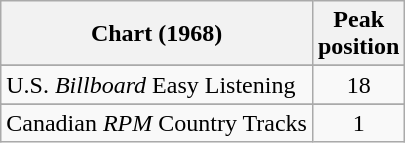<table class="wikitable sortable">
<tr>
<th align="left">Chart (1968)</th>
<th align="center">Peak<br>position</th>
</tr>
<tr>
</tr>
<tr>
<td align="left">U.S. <em>Billboard</em> Easy Listening</td>
<td align="center">18</td>
</tr>
<tr>
</tr>
<tr>
<td align="left">Canadian <em>RPM</em> Country Tracks</td>
<td align="center">1</td>
</tr>
</table>
